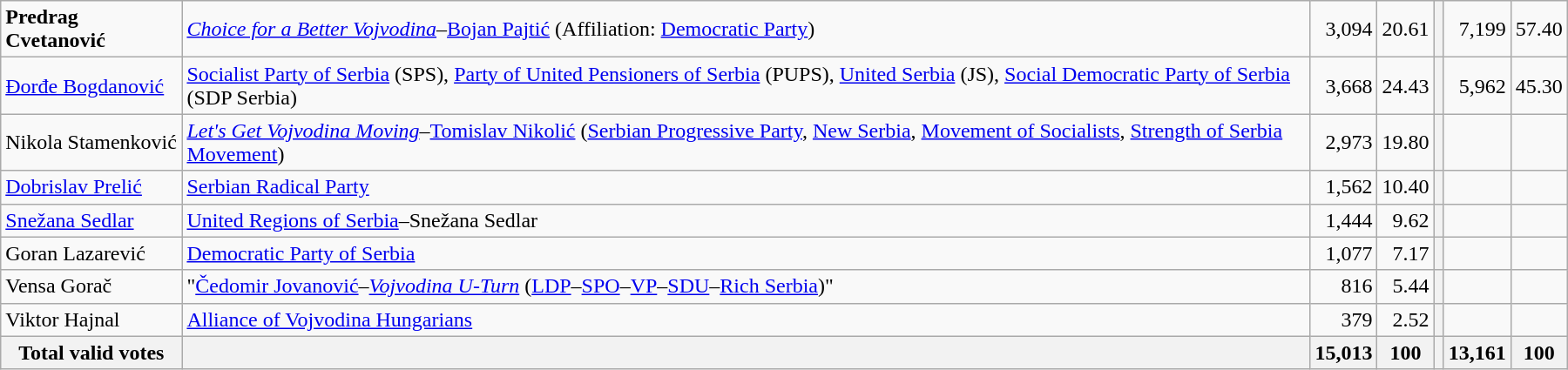<table style="width:1200px;" class="wikitable">
<tr>
<td align="left"><strong>Predrag Cvetanović</strong></td>
<td align="left"><em><a href='#'>Choice for a Better Vojvodina</a></em>–<a href='#'>Bojan Pajtić</a> (Affiliation: <a href='#'>Democratic Party</a>)</td>
<td align="right">3,094</td>
<td align="right">20.61</td>
<th align="left"></th>
<td align="right">7,199</td>
<td align="right">57.40</td>
</tr>
<tr>
<td align="left"><a href='#'>Đorđe Bogdanović</a></td>
<td align="left"><a href='#'>Socialist Party of Serbia</a> (SPS), <a href='#'>Party of United Pensioners of Serbia</a> (PUPS), <a href='#'>United Serbia</a> (JS), <a href='#'>Social Democratic Party of Serbia</a> (SDP Serbia)</td>
<td align="right">3,668</td>
<td align="right">24.43</td>
<th align="left"></th>
<td align="right">5,962</td>
<td align="right">45.30</td>
</tr>
<tr>
<td align="left">Nikola Stamenković</td>
<td align="left"><em><a href='#'>Let's Get Vojvodina Moving</a></em>–<a href='#'>Tomislav Nikolić</a> (<a href='#'>Serbian Progressive Party</a>, <a href='#'>New Serbia</a>, <a href='#'>Movement of Socialists</a>, <a href='#'>Strength of Serbia Movement</a>)</td>
<td align="right">2,973</td>
<td align="right">19.80</td>
<th align="left"></th>
<td align="right"></td>
<td align="right"></td>
</tr>
<tr>
<td align="left"><a href='#'>Dobrislav Prelić</a></td>
<td align="left"><a href='#'>Serbian Radical Party</a></td>
<td align="right">1,562</td>
<td align="right">10.40</td>
<th align="left"></th>
<td align="right"></td>
<td align="right"></td>
</tr>
<tr>
<td align="left"><a href='#'>Snežana Sedlar</a></td>
<td align="left"><a href='#'>United Regions of Serbia</a>–Snežana Sedlar</td>
<td align="right">1,444</td>
<td align="right">9.62</td>
<th align="left"></th>
<td align="right"></td>
<td align="right"></td>
</tr>
<tr>
<td align="left">Goran Lazarević</td>
<td align="left"><a href='#'>Democratic Party of Serbia</a></td>
<td align="right">1,077</td>
<td align="right">7.17</td>
<th align="left"></th>
<td align="right"></td>
<td align="right"></td>
</tr>
<tr>
<td align="left">Vensa Gorač</td>
<td align="left">"<a href='#'>Čedomir Jovanović</a>–<em><a href='#'>Vojvodina U-Turn</a></em> (<a href='#'>LDP</a>–<a href='#'>SPO</a>–<a href='#'>VP</a>–<a href='#'>SDU</a>–<a href='#'>Rich Serbia</a>)"</td>
<td align="right">816</td>
<td align="right">5.44</td>
<th align="left"></th>
<td align="right"></td>
<td align="right"></td>
</tr>
<tr>
<td align="left">Viktor Hajnal</td>
<td align="left"><a href='#'>Alliance of Vojvodina Hungarians</a></td>
<td align="right">379</td>
<td align="right">2.52</td>
<th align="left"></th>
<td align="right"></td>
<td align="right"></td>
</tr>
<tr>
<th align="left">Total valid votes</th>
<th align="left"></th>
<th align="right">15,013</th>
<th align="right">100</th>
<th align="left"></th>
<th align="right">13,161</th>
<th align="right">100</th>
</tr>
</table>
